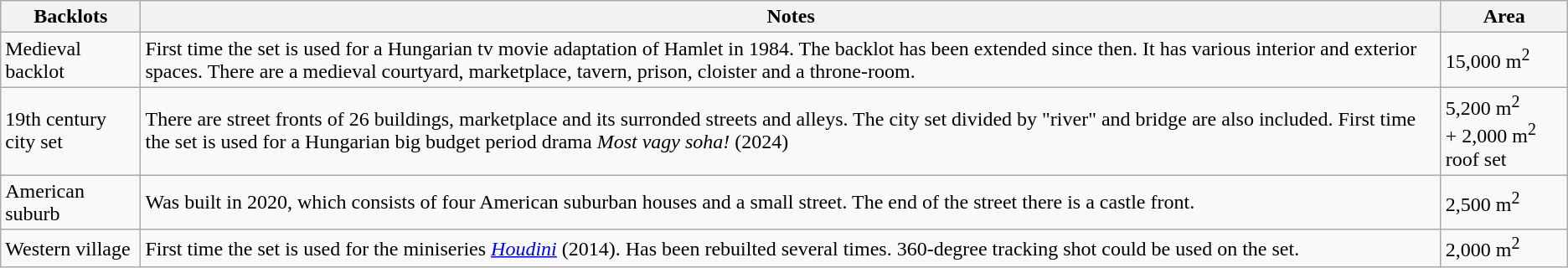<table class="wikitable">
<tr>
<th>Backlots</th>
<th>Notes</th>
<th>Area</th>
</tr>
<tr>
<td>Medieval backlot</td>
<td>First time the set is used for a Hungarian tv movie adaptation of Hamlet in 1984. The backlot has been extended since then. It has various interior and exterior spaces. There are a medieval courtyard, marketplace, tavern, prison, cloister and a throne-room.</td>
<td>15,000 m<sup>2</sup></td>
</tr>
<tr>
<td>19th century city set</td>
<td>There are street fronts of 26 buildings, marketplace and its surronded streets and alleys. The city set divided by "river" and bridge are also included. First time the set is used for a Hungarian big budget period drama <em>Most vagy soha!</em> (2024)</td>
<td>5,200 m<sup>2</sup><br>+ 2,000 m<sup>2</sup> roof set</td>
</tr>
<tr>
<td>American suburb</td>
<td>Was built in 2020, which consists of four American suburban houses and a small street. The end of the street there is a castle front.</td>
<td>2,500 m<sup>2</sup></td>
</tr>
<tr>
<td>Western village</td>
<td>First time the set is used for the miniseries <a href='#'><em>Houdini</em></a> (2014). Has been rebuilted several times. 360-degree tracking shot could be used on the set.</td>
<td>2,000 m<sup>2</sup></td>
</tr>
</table>
